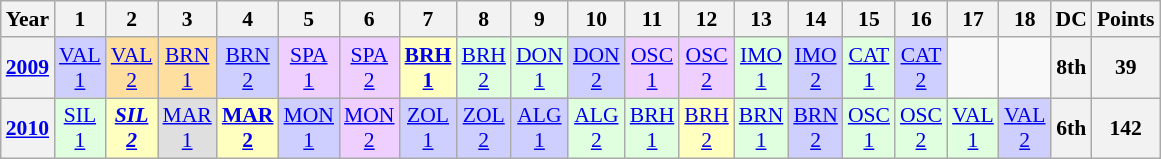<table class="wikitable" style="text-align:center; font-size:90%">
<tr>
<th>Year</th>
<th>1</th>
<th>2</th>
<th>3</th>
<th>4</th>
<th>5</th>
<th>6</th>
<th>7</th>
<th>8</th>
<th>9</th>
<th>10</th>
<th>11</th>
<th>12</th>
<th>13</th>
<th>14</th>
<th>15</th>
<th>16</th>
<th>17</th>
<th>18</th>
<th>DC</th>
<th>Points</th>
</tr>
<tr>
<th><a href='#'>2009</a></th>
<td style="background:#CFCFFF;"><a href='#'>VAL<br>1</a><br></td>
<td style="background:#FFDF9F;"><a href='#'>VAL<br>2</a><br></td>
<td style="background:#FFDF9F;"><a href='#'>BRN<br>1</a><br></td>
<td style="background:#CFCFFF;"><a href='#'>BRN<br>2</a><br></td>
<td style="background:#EFCFFF;"><a href='#'>SPA<br>1</a><br></td>
<td style="background:#EFCFFF;"><a href='#'>SPA<br>2</a><br></td>
<td style="background:#FFFFBF;"><strong><a href='#'>BRH<br>1</a></strong><br></td>
<td style="background:#DFFFDF;"><a href='#'>BRH<br>2</a><br></td>
<td style="background:#DFFFDF;"><a href='#'>DON<br>1</a><br></td>
<td style="background:#CFCFFF;"><a href='#'>DON<br>2</a><br></td>
<td style="background:#EFCFFF;"><a href='#'>OSC<br>1</a><br></td>
<td style="background:#EFCFFF;"><a href='#'>OSC<br>2</a><br></td>
<td style="background:#DFFFDF;"><a href='#'>IMO<br>1</a><br></td>
<td style="background:#CFCFFF;"><a href='#'>IMO<br>2</a><br></td>
<td style="background:#DFFFDF;"><a href='#'>CAT<br>1</a><br></td>
<td style="background:#CFCFFF;"><a href='#'>CAT<br>2</a><br></td>
<td></td>
<td></td>
<th>8th</th>
<th>39</th>
</tr>
<tr>
<th><a href='#'>2010</a></th>
<td style="background:#DFFFDF;"><a href='#'>SIL<br>1</a><br></td>
<td style="background:#FFFFBF;"><strong><em><a href='#'>SIL<br>2</a></em></strong><br></td>
<td style="background:#DFDFDF;"><a href='#'>MAR<br>1</a><br></td>
<td style="background:#FFFFBF;"><strong><a href='#'>MAR<br>2</a></strong><br></td>
<td style="background:#CFCFFF;"><a href='#'>MON<br>1</a><br></td>
<td style="background:#EFCFFF;"><a href='#'>MON<br>2</a><br></td>
<td style="background:#CFCFFF;"><a href='#'>ZOL<br>1</a><br></td>
<td style="background:#CFCFFF;"><a href='#'>ZOL<br>2</a><br></td>
<td style="background:#CFCFFF;"><a href='#'>ALG<br>1</a><br></td>
<td style="background:#DFFFDF;"><a href='#'>ALG<br>2</a><br></td>
<td style="background:#DFFFDF;"><a href='#'>BRH<br>1</a><br></td>
<td style="background:#FFFFBF;"><a href='#'>BRH<br>2</a><br></td>
<td style="background:#DFFFDF;"><a href='#'>BRN<br>1</a><br></td>
<td style="background:#CFCFFF;"><a href='#'>BRN<br>2</a><br></td>
<td style="background:#DFFFDF;"><a href='#'>OSC<br>1</a><br></td>
<td style="background:#DFFFDF;"><a href='#'>OSC<br>2</a><br></td>
<td style="background:#DFFFDF;"><a href='#'>VAL<br>1</a><br></td>
<td style="background:#CFCFFF;"><a href='#'>VAL<br>2</a><br></td>
<th>6th</th>
<th>142</th>
</tr>
</table>
